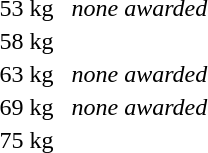<table>
<tr>
<td>53 kg</td>
<td></td>
<td></td>
<td><em>none awarded</em></td>
</tr>
<tr>
<td>58 kg</td>
<td></td>
<td></td>
<td></td>
</tr>
<tr>
<td>63 kg</td>
<td></td>
<td></td>
<td><em>none awarded</em></td>
</tr>
<tr>
<td>69 kg</td>
<td></td>
<td></td>
<td><em>none awarded</em></td>
</tr>
<tr>
<td>75 kg</td>
<td></td>
<td></td>
<td></td>
</tr>
</table>
